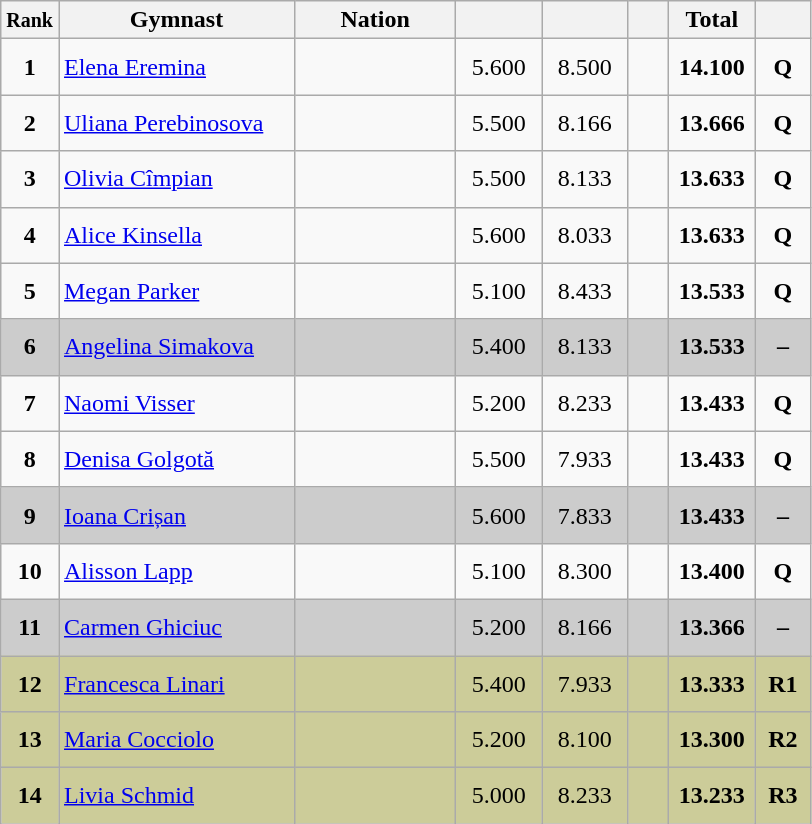<table class="wikitable sortable" style="text-align:center;">
<tr>
<th scope="col" style="width:15px;"><small>Rank</small></th>
<th scope="col" style="width:150px;">Gymnast</th>
<th scope="col" style="width:100px;">Nation</th>
<th scope="col" style="width:50px;"><small></small></th>
<th scope="col" style="width:50px;"><small></small></th>
<th scope="col" style="width:20px;"><small></small></th>
<th scope="col" style="width:50px;">Total</th>
<th scope="col" style="width:30px;"><small></small></th>
</tr>
<tr>
<td scope="row" style="text-align:center"><strong>1</strong></td>
<td style="height:30px; text-align:left;"><a href='#'>Elena Eremina</a></td>
<td style="text-align:left;"></td>
<td>5.600</td>
<td>8.500</td>
<td></td>
<td><strong>14.100</strong></td>
<td><strong>Q</strong></td>
</tr>
<tr>
<td scope="row" style="text-align:center"><strong>2</strong></td>
<td style="height:30px; text-align:left;"><a href='#'>Uliana Perebinosova</a></td>
<td style="text-align:left;"></td>
<td>5.500</td>
<td>8.166</td>
<td></td>
<td><strong>13.666</strong></td>
<td><strong>Q</strong></td>
</tr>
<tr>
<td scope="row" style="text-align:center"><strong>3</strong></td>
<td style="height:30px; text-align:left;"><a href='#'>Olivia Cîmpian</a></td>
<td style="text-align:left;"></td>
<td>5.500</td>
<td>8.133</td>
<td></td>
<td><strong>13.633</strong></td>
<td><strong>Q</strong></td>
</tr>
<tr>
<td scope="row" style="text-align:center"><strong>4</strong></td>
<td style="height:30px; text-align:left;"><a href='#'>Alice Kinsella</a></td>
<td style="text-align:left;"></td>
<td>5.600</td>
<td>8.033</td>
<td></td>
<td><strong>13.633</strong></td>
<td><strong>Q</strong></td>
</tr>
<tr>
<td scope="row" style="text-align:center"><strong>5</strong></td>
<td style="height:30px; text-align:left;"><a href='#'>Megan Parker</a></td>
<td style="text-align:left;"></td>
<td>5.100</td>
<td>8.433</td>
<td></td>
<td><strong>13.533</strong></td>
<td><strong>Q</strong></td>
</tr>
<tr style="background:#cccccc;">
<td scope="row" style="text-align:center"><strong>6</strong></td>
<td style="height:30px; text-align:left;"><a href='#'>Angelina Simakova</a></td>
<td style="text-align:left;"></td>
<td>5.400</td>
<td>8.133</td>
<td></td>
<td><strong>13.533</strong></td>
<td><strong>–</strong></td>
</tr>
<tr>
<td scope="row" style="text-align:center"><strong>7</strong></td>
<td style="height:30px; text-align:left;"><a href='#'>Naomi Visser</a></td>
<td style="text-align:left;"></td>
<td>5.200</td>
<td>8.233</td>
<td></td>
<td><strong>13.433</strong></td>
<td><strong>Q</strong></td>
</tr>
<tr>
<td scope="row" style="text-align:center"><strong>8</strong></td>
<td style="height:30px; text-align:left;"><a href='#'>Denisa Golgotă</a></td>
<td style="text-align:left;"></td>
<td>5.500</td>
<td>7.933</td>
<td></td>
<td><strong>13.433</strong></td>
<td><strong>Q</strong></td>
</tr>
<tr style="background:#cccccc;">
<td scope="row" style="text-align:center"><strong>9</strong></td>
<td style="height:30px; text-align:left;"><a href='#'>Ioana Crișan</a></td>
<td style="text-align:left;"></td>
<td>5.600</td>
<td>7.833</td>
<td></td>
<td><strong>13.433</strong></td>
<td><strong>–</strong></td>
</tr>
<tr>
<td scope="row" style="text-align:center"><strong>10</strong></td>
<td style="height:30px; text-align:left;"><a href='#'>Alisson Lapp</a></td>
<td style="text-align:left;"></td>
<td>5.100</td>
<td>8.300</td>
<td></td>
<td><strong>13.400</strong></td>
<td><strong>Q</strong></td>
</tr>
<tr style="background:#cccccc;">
<td scope="row" style="text-align:center"><strong>11</strong></td>
<td style="height:30px; text-align:left;"><a href='#'>Carmen Ghiciuc</a></td>
<td style="text-align:left;"></td>
<td>5.200</td>
<td>8.166</td>
<td></td>
<td><strong>13.366</strong></td>
<td><strong>–</strong></td>
</tr>
<tr style="background:#cccc99;">
<td scope="row" style="text-align:center"><strong>12</strong></td>
<td style="height:30px; text-align:left;"><a href='#'>Francesca Linari</a></td>
<td style="text-align:left;"></td>
<td>5.400</td>
<td>7.933</td>
<td></td>
<td><strong>13.333</strong></td>
<td><strong>R1</strong></td>
</tr>
<tr style="background:#cccc99;">
<td scope="row" style="text-align:center"><strong>13</strong></td>
<td style="height:30px; text-align:left;"><a href='#'>Maria Cocciolo</a></td>
<td style="text-align:left;"></td>
<td>5.200</td>
<td>8.100</td>
<td></td>
<td><strong>13.300</strong></td>
<td><strong>R2</strong></td>
</tr>
<tr style="background:#cccc99;">
<td scope="row" style="text-align:center"><strong>14</strong></td>
<td style="height:30px; text-align:left;"><a href='#'>Livia Schmid</a></td>
<td style="text-align:left;"></td>
<td>5.000</td>
<td>8.233</td>
<td></td>
<td><strong>13.233</strong></td>
<td><strong>R3</strong></td>
</tr>
</table>
